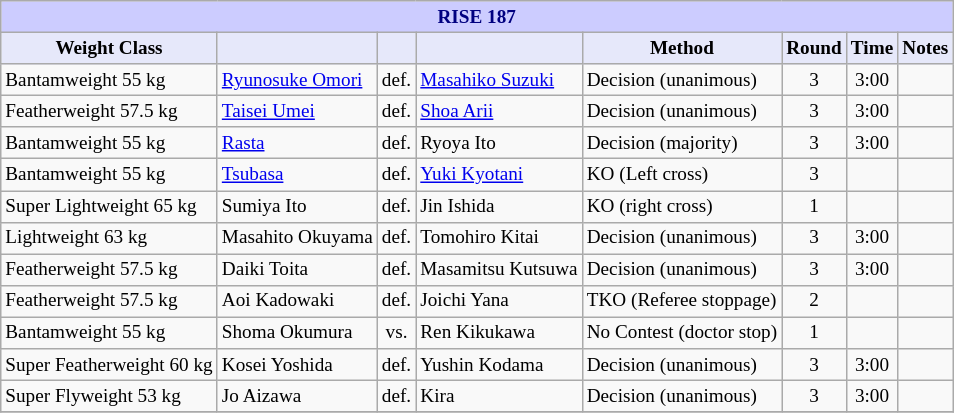<table class="wikitable" style="font-size: 80%;">
<tr>
<th colspan="8" style="background-color: #ccf; color: #000080; text-align: center;"><strong>RISE 187</strong></th>
</tr>
<tr>
<th colspan="1" style="background-color: #E6E8FA; color: #000000; text-align: center;">Weight Class</th>
<th colspan="1" style="background-color: #E6E8FA; color: #000000; text-align: center;"></th>
<th colspan="1" style="background-color: #E6E8FA; color: #000000; text-align: center;"></th>
<th colspan="1" style="background-color: #E6E8FA; color: #000000; text-align: center;"></th>
<th colspan="1" style="background-color: #E6E8FA; color: #000000; text-align: center;">Method</th>
<th colspan="1" style="background-color: #E6E8FA; color: #000000; text-align: center;">Round</th>
<th colspan="1" style="background-color: #E6E8FA; color: #000000; text-align: center;">Time</th>
<th colspan="1" style="background-color: #E6E8FA; color: #000000; text-align: center;">Notes</th>
</tr>
<tr>
<td>Bantamweight 55 kg</td>
<td> <a href='#'>Ryunosuke Omori</a></td>
<td align="center">def.</td>
<td> <a href='#'>Masahiko Suzuki</a></td>
<td>Decision (unanimous)</td>
<td align="center">3</td>
<td align="center">3:00</td>
<td></td>
</tr>
<tr>
<td>Featherweight 57.5 kg</td>
<td> <a href='#'>Taisei Umei</a></td>
<td align="center">def.</td>
<td> <a href='#'>Shoa Arii</a></td>
<td>Decision (unanimous)</td>
<td align="center">3</td>
<td align="center">3:00</td>
<td></td>
</tr>
<tr>
<td>Bantamweight 55 kg</td>
<td> <a href='#'>Rasta</a></td>
<td align="center">def.</td>
<td> Ryoya Ito</td>
<td>Decision (majority)</td>
<td align="center">3</td>
<td align="center">3:00</td>
<td></td>
</tr>
<tr>
<td>Bantamweight 55 kg</td>
<td> <a href='#'>Tsubasa</a></td>
<td align="center">def.</td>
<td> <a href='#'>Yuki Kyotani</a></td>
<td>KO (Left cross)</td>
<td align="center">3</td>
<td align="center"></td>
<td></td>
</tr>
<tr>
<td>Super Lightweight 65 kg</td>
<td> Sumiya Ito</td>
<td align="center">def.</td>
<td> Jin Ishida</td>
<td>KO (right cross)</td>
<td align="center">1</td>
<td align="center"></td>
<td></td>
</tr>
<tr>
<td>Lightweight 63 kg</td>
<td> Masahito Okuyama</td>
<td align="center">def.</td>
<td> Tomohiro Kitai</td>
<td>Decision (unanimous)</td>
<td align="center">3</td>
<td align="center">3:00</td>
<td></td>
</tr>
<tr>
<td>Featherweight 57.5 kg</td>
<td> Daiki Toita</td>
<td align="center">def.</td>
<td> Masamitsu Kutsuwa</td>
<td>Decision (unanimous)</td>
<td align="center">3</td>
<td align="center">3:00</td>
<td></td>
</tr>
<tr>
<td>Featherweight 57.5 kg</td>
<td> Aoi Kadowaki</td>
<td align="center">def.</td>
<td> Joichi Yana</td>
<td>TKO (Referee stoppage)</td>
<td align="center">2</td>
<td align="center"></td>
<td></td>
</tr>
<tr>
<td>Bantamweight 55 kg</td>
<td> Shoma Okumura</td>
<td align="center">vs.</td>
<td> Ren Kikukawa</td>
<td>No Contest (doctor stop)</td>
<td align="center">1</td>
<td align="center"></td>
<td></td>
</tr>
<tr>
<td>Super Featherweight 60 kg</td>
<td> Kosei Yoshida</td>
<td align="center">def.</td>
<td> Yushin Kodama</td>
<td>Decision (unanimous)</td>
<td align="center">3</td>
<td align="center">3:00</td>
<td></td>
</tr>
<tr>
<td>Super Flyweight 53 kg</td>
<td> Jo Aizawa</td>
<td align="center">def.</td>
<td> Kira</td>
<td>Decision (unanimous)</td>
<td align="center">3</td>
<td align="center">3:00</td>
<td></td>
</tr>
<tr>
</tr>
</table>
